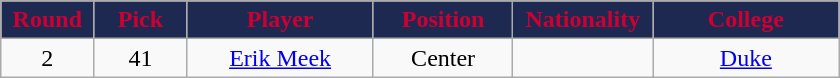<table class="wikitable sortable sortable">
<tr>
<th style="background:#1D2951; color:#C03" width="10%">Round</th>
<th style="background:#1D2951; color:#C03" width="10%">Pick</th>
<th style="background:#1D2951; color:#C03" width="20%">Player</th>
<th style="background:#1D2951; color:#C03" width="15%">Position</th>
<th style="background:#1D2951; color:#C03" width="15%">Nationality</th>
<th style="background:#1D2951; color:#C03" width="20%">College</th>
</tr>
<tr style="text-align: center">
<td>2</td>
<td>41</td>
<td><a href='#'>Erik Meek</a></td>
<td>Center</td>
<td></td>
<td><a href='#'>Duke</a></td>
</tr>
</table>
